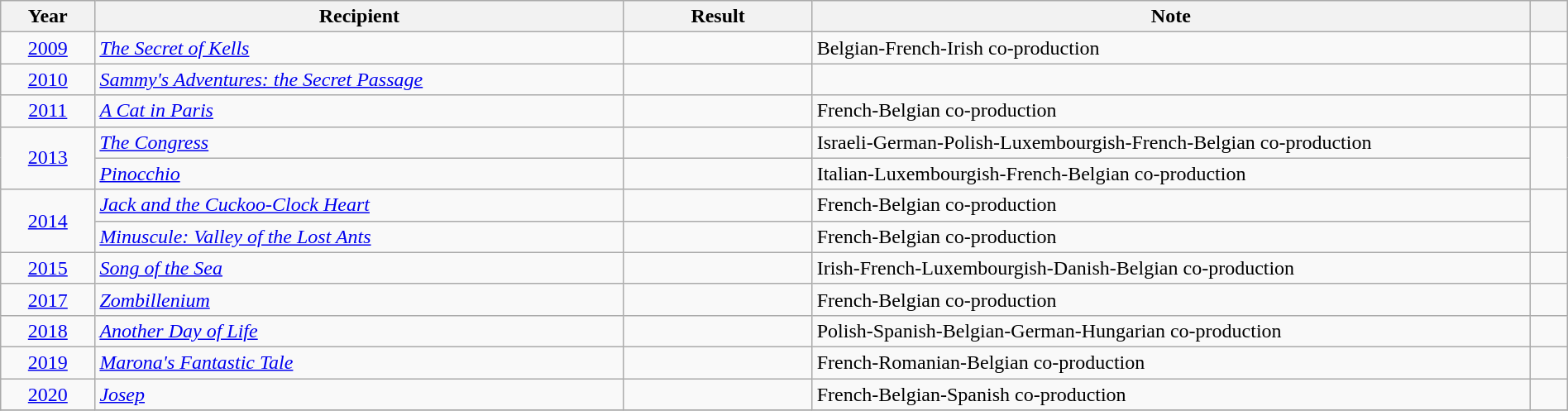<table class="wikitable plainrowheaders" width="100%">
<tr>
<th width="5%">Year<br></th>
<th width="28%">Recipient</th>
<th width="10%">Result</th>
<th width="38%">Note</th>
<th width="2%"></th>
</tr>
<tr>
<td align="center"><a href='#'>2009</a><br></td>
<td><em><a href='#'>The Secret of Kells</a></em></td>
<td></td>
<td>Belgian-French-Irish co-production</td>
<td align="center"></td>
</tr>
<tr>
<td align="center"><a href='#'>2010</a><br></td>
<td><em><a href='#'>Sammy's Adventures: the Secret Passage</a></em></td>
<td></td>
<td></td>
<td align="center"></td>
</tr>
<tr>
<td align="center"><a href='#'>2011</a><br></td>
<td><em><a href='#'>A Cat in Paris</a></em></td>
<td></td>
<td>French-Belgian co-production</td>
<td align="center"></td>
</tr>
<tr>
<td align="center" rowspan="2"><a href='#'>2013</a><br></td>
<td><em><a href='#'>The Congress</a></em></td>
<td></td>
<td>Israeli-German-Polish-Luxembourgish-French-Belgian co-production</td>
<td align="center" rowspan="2"></td>
</tr>
<tr>
<td><em><a href='#'>Pinocchio</a></em></td>
<td></td>
<td>Italian-Luxembourgish-French-Belgian co-production</td>
</tr>
<tr>
<td align="center" rowspan="2"><a href='#'>2014</a><br></td>
<td><em><a href='#'>Jack and the Cuckoo-Clock Heart</a></em></td>
<td></td>
<td>French-Belgian co-production</td>
<td align="center" rowspan="2"></td>
</tr>
<tr>
<td><em><a href='#'>Minuscule: Valley of the Lost Ants</a></em></td>
<td></td>
<td>French-Belgian co-production</td>
</tr>
<tr>
<td align="center"><a href='#'>2015</a><br></td>
<td><em><a href='#'>Song of the Sea</a></em></td>
<td></td>
<td>Irish-French-Luxembourgish-Danish-Belgian co-production</td>
<td align="center"></td>
</tr>
<tr>
<td align="center"><a href='#'>2017</a><br></td>
<td><em><a href='#'>Zombillenium</a></em></td>
<td></td>
<td>French-Belgian co-production</td>
<td align="center"></td>
</tr>
<tr>
<td align="center"><a href='#'>2018</a><br></td>
<td><em><a href='#'>Another Day of Life</a></em></td>
<td></td>
<td>Polish-Spanish-Belgian-German-Hungarian co-production</td>
<td align="center"></td>
</tr>
<tr>
<td align="center"><a href='#'>2019</a><br></td>
<td><em><a href='#'>Marona's Fantastic Tale</a></em></td>
<td></td>
<td>French-Romanian-Belgian co-production</td>
<td align="center"></td>
</tr>
<tr>
<td align="center"><a href='#'>2020</a><br></td>
<td><em><a href='#'>Josep</a></em></td>
<td></td>
<td>French-Belgian-Spanish co-production</td>
<td align="center"></td>
</tr>
<tr>
</tr>
</table>
